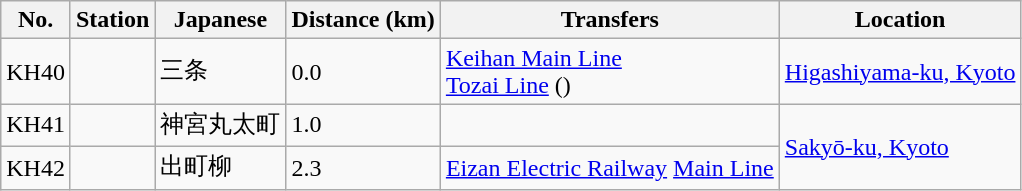<table class="wikitable">
<tr>
<th>No.</th>
<th>Station</th>
<th>Japanese</th>
<th>Distance (km)</th>
<th>Transfers</th>
<th>Location</th>
</tr>
<tr>
<td>KH40</td>
<td></td>
<td>三条</td>
<td>0.0</td>
<td> <a href='#'>Keihan Main Line</a><br> <a href='#'>Tozai Line</a> ()</td>
<td><a href='#'>Higashiyama-ku, Kyoto</a></td>
</tr>
<tr>
<td>KH41</td>
<td></td>
<td>神宮丸太町</td>
<td>1.0</td>
<td></td>
<td rowspan=2><a href='#'>Sakyō-ku, Kyoto</a></td>
</tr>
<tr>
<td>KH42</td>
<td></td>
<td>出町柳</td>
<td>2.3</td>
<td><a href='#'>Eizan Electric Railway</a> <a href='#'>Main Line</a></td>
</tr>
</table>
